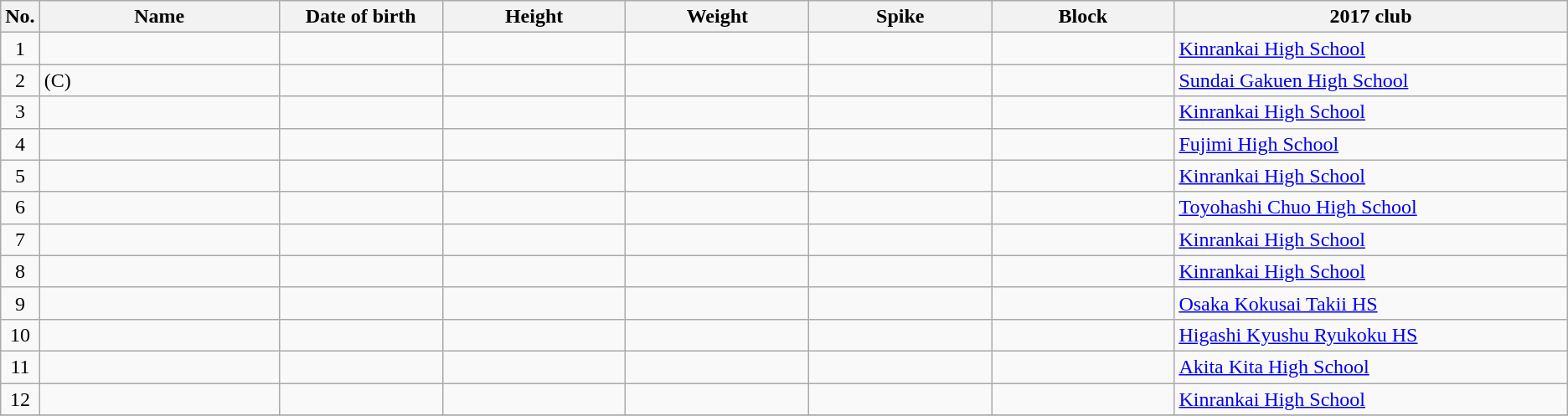<table class="wikitable sortable" style="font-size:100%; text-align:center;">
<tr>
<th>No.</th>
<th style="width:12em">Name</th>
<th style="width:8em">Date of birth</th>
<th style="width:9em">Height</th>
<th style="width:9em">Weight</th>
<th style="width:9em">Spike</th>
<th style="width:9em">Block</th>
<th style="width:20em">2017 club</th>
</tr>
<tr>
<td>1</td>
<td align=left></td>
<td align=right></td>
<td></td>
<td></td>
<td></td>
<td></td>
<td align=left> <a href='#'>Kinrankai High School</a></td>
</tr>
<tr>
<td>2</td>
<td align=left> (C)</td>
<td align=right></td>
<td></td>
<td></td>
<td></td>
<td></td>
<td align=left> <a href='#'>Sundai Gakuen High School</a></td>
</tr>
<tr>
<td>3</td>
<td align=left></td>
<td align=right></td>
<td></td>
<td></td>
<td></td>
<td></td>
<td align=left> <a href='#'>Kinrankai High School</a></td>
</tr>
<tr>
<td>4</td>
<td align=left></td>
<td align=right></td>
<td></td>
<td></td>
<td></td>
<td></td>
<td align=left> <a href='#'>Fujimi High School</a></td>
</tr>
<tr>
<td>5</td>
<td align=left></td>
<td align=right></td>
<td></td>
<td></td>
<td></td>
<td></td>
<td align=left> <a href='#'>Kinrankai High School</a></td>
</tr>
<tr>
<td>6</td>
<td align=left></td>
<td align=right></td>
<td></td>
<td></td>
<td></td>
<td></td>
<td align=left> <a href='#'>Toyohashi Chuo High School</a></td>
</tr>
<tr>
<td>7</td>
<td align=left></td>
<td align=right></td>
<td></td>
<td></td>
<td></td>
<td></td>
<td align=left> <a href='#'>Kinrankai High School</a></td>
</tr>
<tr>
<td>8</td>
<td align=left></td>
<td align=right></td>
<td></td>
<td></td>
<td></td>
<td></td>
<td align=left> <a href='#'>Kinrankai High School</a></td>
</tr>
<tr>
<td>9</td>
<td align=left></td>
<td align=right></td>
<td></td>
<td></td>
<td></td>
<td></td>
<td align=left> <a href='#'>Osaka Kokusai Takii HS</a></td>
</tr>
<tr>
<td>10</td>
<td align=left></td>
<td align=right></td>
<td></td>
<td></td>
<td></td>
<td></td>
<td align=left> <a href='#'>Higashi Kyushu Ryukoku HS</a></td>
</tr>
<tr>
<td>11</td>
<td align=left></td>
<td align=right></td>
<td></td>
<td></td>
<td></td>
<td></td>
<td align=left> <a href='#'>Akita Kita High School</a></td>
</tr>
<tr>
<td>12</td>
<td align=left></td>
<td align=right></td>
<td></td>
<td></td>
<td></td>
<td></td>
<td align=left> <a href='#'>Kinrankai High School</a></td>
</tr>
<tr>
</tr>
</table>
